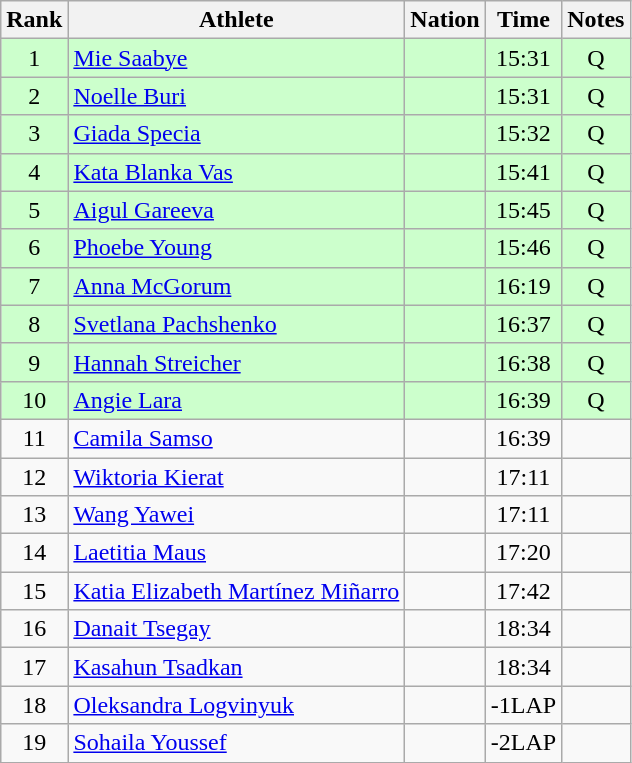<table class="wikitable sortable" style="text-align:center">
<tr>
<th>Rank</th>
<th>Athlete</th>
<th>Nation</th>
<th>Time</th>
<th>Notes</th>
</tr>
<tr bgcolor=ccffcc>
<td>1</td>
<td align=left><a href='#'>Mie Saabye</a></td>
<td align=left></td>
<td>15:31</td>
<td>Q</td>
</tr>
<tr bgcolor=ccffcc>
<td>2</td>
<td align=left><a href='#'>Noelle Buri</a></td>
<td align=left></td>
<td>15:31</td>
<td>Q</td>
</tr>
<tr bgcolor=ccffcc>
<td>3</td>
<td align=left><a href='#'>Giada Specia</a></td>
<td align=left></td>
<td>15:32</td>
<td>Q</td>
</tr>
<tr bgcolor=ccffcc>
<td>4</td>
<td align=left><a href='#'>Kata Blanka Vas</a></td>
<td align=left></td>
<td>15:41</td>
<td>Q</td>
</tr>
<tr bgcolor=ccffcc>
<td>5</td>
<td align=left><a href='#'>Aigul Gareeva</a></td>
<td align=left></td>
<td>15:45</td>
<td>Q</td>
</tr>
<tr bgcolor=ccffcc>
<td>6</td>
<td align=left><a href='#'>Phoebe Young</a></td>
<td align=left></td>
<td>15:46</td>
<td>Q</td>
</tr>
<tr bgcolor=ccffcc>
<td>7</td>
<td align=left><a href='#'>Anna McGorum</a></td>
<td align=left></td>
<td>16:19</td>
<td>Q</td>
</tr>
<tr bgcolor=ccffcc>
<td>8</td>
<td align=left><a href='#'>Svetlana Pachshenko</a></td>
<td align=left></td>
<td>16:37</td>
<td>Q</td>
</tr>
<tr bgcolor=ccffcc>
<td>9</td>
<td align=left><a href='#'>Hannah Streicher</a></td>
<td align=left></td>
<td>16:38</td>
<td>Q</td>
</tr>
<tr bgcolor=ccffcc>
<td>10</td>
<td align=left><a href='#'>Angie Lara</a></td>
<td align=left></td>
<td>16:39</td>
<td>Q</td>
</tr>
<tr>
<td>11</td>
<td align=left><a href='#'>Camila Samso</a></td>
<td align=left></td>
<td>16:39</td>
<td></td>
</tr>
<tr>
<td>12</td>
<td align=left><a href='#'>Wiktoria Kierat</a></td>
<td align=left></td>
<td>17:11</td>
<td></td>
</tr>
<tr>
<td>13</td>
<td align=left><a href='#'>Wang Yawei</a></td>
<td align=left></td>
<td>17:11</td>
<td></td>
</tr>
<tr>
<td>14</td>
<td align=left><a href='#'>Laetitia Maus</a></td>
<td align=left></td>
<td>17:20</td>
<td></td>
</tr>
<tr>
<td>15</td>
<td align=left><a href='#'>Katia Elizabeth Martínez Miñarro</a></td>
<td align=left></td>
<td>17:42</td>
<td></td>
</tr>
<tr>
<td>16</td>
<td align=left><a href='#'>Danait Tsegay</a></td>
<td align=left></td>
<td>18:34</td>
<td></td>
</tr>
<tr>
<td>17</td>
<td align=left><a href='#'>Kasahun Tsadkan</a></td>
<td align=left></td>
<td>18:34</td>
<td></td>
</tr>
<tr>
<td>18</td>
<td align=left><a href='#'>Oleksandra Logvinyuk</a></td>
<td align=left></td>
<td>-1LAP</td>
<td></td>
</tr>
<tr>
<td>19</td>
<td align=left><a href='#'>Sohaila Youssef</a></td>
<td align=left></td>
<td>-2LAP</td>
<td></td>
</tr>
</table>
